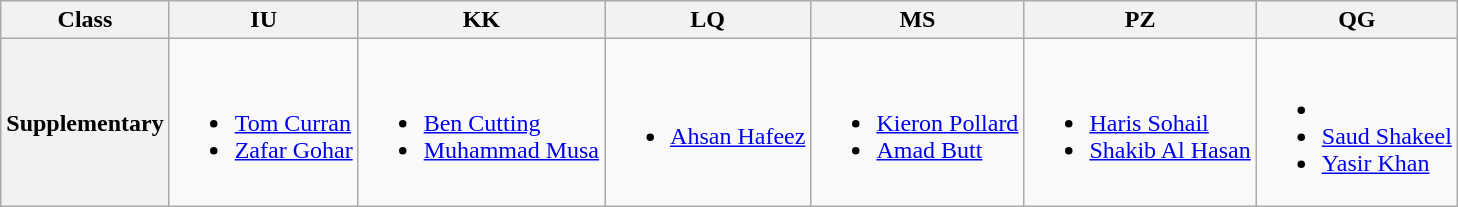<table class="wikitable">
<tr>
<th>Class</th>
<th>IU</th>
<th>KK</th>
<th>LQ</th>
<th>MS</th>
<th>PZ</th>
<th>QG</th>
</tr>
<tr>
<th>Supplementary</th>
<td><br><ul><li><a href='#'>Tom Curran</a></li><li><a href='#'>Zafar Gohar</a></li></ul></td>
<td><br><ul><li><a href='#'>Ben Cutting</a></li><li><a href='#'>Muhammad Musa</a></li></ul></td>
<td><br><ul><li><a href='#'>Ahsan Hafeez</a></li></ul></td>
<td><br><ul><li><a href='#'>Kieron Pollard</a></li><li><a href='#'>Amad Butt</a></li></ul></td>
<td><br><ul><li><a href='#'>Haris Sohail</a></li><li><a href='#'>Shakib Al Hasan</a></li></ul></td>
<td><br><ul><li></li><li><a href='#'>Saud Shakeel</a></li><li><a href='#'>Yasir Khan</a></li></ul></td>
</tr>
</table>
